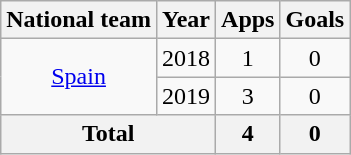<table class="wikitable" style="text-align:center">
<tr>
<th>National team</th>
<th>Year</th>
<th>Apps</th>
<th>Goals</th>
</tr>
<tr>
<td rowspan="2"><a href='#'>Spain</a></td>
<td>2018</td>
<td>1</td>
<td>0</td>
</tr>
<tr>
<td>2019</td>
<td>3</td>
<td>0</td>
</tr>
<tr>
<th colspan="2">Total</th>
<th>4</th>
<th>0</th>
</tr>
</table>
